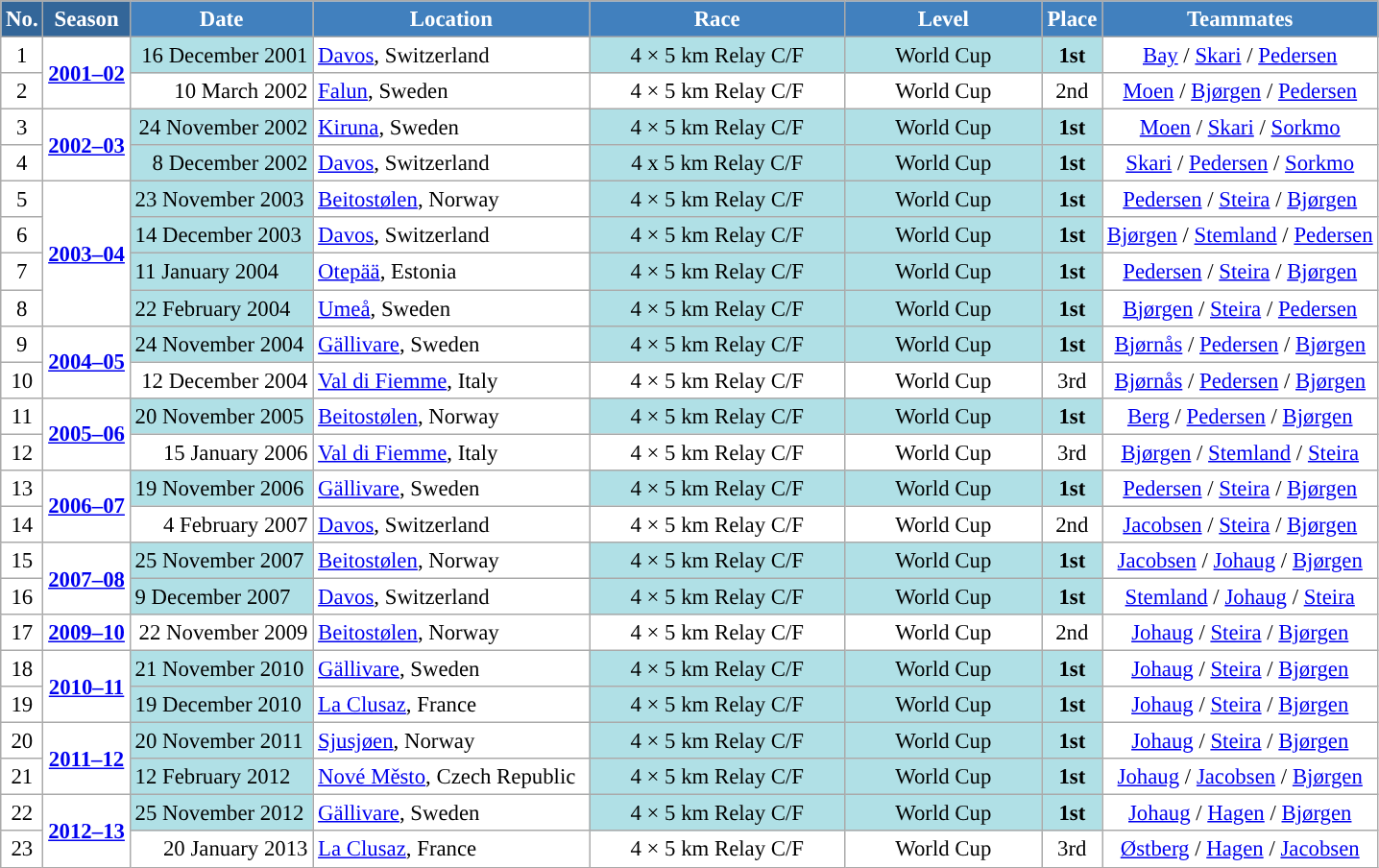<table class="wikitable sortable" style="font-size:95%; text-align:center; border:grey solid 1px; border-collapse:collapse; background:#ffffff;">
<tr style="background:#efefef;">
<th style="background-color:#369; color:white;">No.</th>
<th style="background-color:#369; color:white;">Season</th>
<th style="background-color:#4180be; color:white; width:120px;">Date</th>
<th style="background-color:#4180be; color:white; width:185px;">Location</th>
<th style="background-color:#4180be; color:white; width:170px;">Race</th>
<th style="background-color:#4180be; color:white; width:130px;">Level</th>
<th style="background-color:#4180be; color:white;">Place</th>
<th style="background-color:#4180be; color:white;">Teammates</th>
</tr>
<tr>
<td align=center>1</td>
<td rowspan=2 align=center><strong><a href='#'>2001–02</a></strong></td>
<td bgcolor="#BOEOE6" align=right>16 December 2001</td>
<td align=left> <a href='#'>Davos</a>, Switzerland</td>
<td bgcolor="#BOEOE6">4 × 5 km Relay C/F</td>
<td bgcolor="#BOEOE6">World Cup</td>
<td bgcolor="#BOEOE6"><strong>1st</strong></td>
<td><a href='#'>Bay</a> / <a href='#'>Skari</a> / <a href='#'>Pedersen</a></td>
</tr>
<tr>
<td align=center>2</td>
<td align=right>10 March 2002</td>
<td align=left> <a href='#'>Falun</a>, Sweden</td>
<td>4 × 5 km Relay C/F</td>
<td>World Cup</td>
<td>2nd</td>
<td><a href='#'>Moen</a> / <a href='#'>Bjørgen</a> / <a href='#'>Pedersen</a></td>
</tr>
<tr>
<td align=center>3</td>
<td rowspan=2 align=center><strong><a href='#'>2002–03</a></strong></td>
<td bgcolor="#BOEOE6" align=right>24 November 2002</td>
<td align=left> <a href='#'>Kiruna</a>, Sweden</td>
<td bgcolor="#BOEOE6">4 × 5 km Relay C/F</td>
<td bgcolor="#BOEOE6">World Cup</td>
<td bgcolor="#BOEOE6"><strong>1st</strong></td>
<td><a href='#'>Moen</a> / <a href='#'>Skari</a> / <a href='#'>Sorkmo</a></td>
</tr>
<tr>
<td align=center>4</td>
<td bgcolor="#BOEOE6" align=right>8 December 2002</td>
<td align=left> <a href='#'>Davos</a>, Switzerland</td>
<td bgcolor="#BOEOE6">4 x 5 km Relay C/F</td>
<td bgcolor="#BOEOE6">World Cup</td>
<td bgcolor="#BOEOE6"><strong>1st</strong></td>
<td><a href='#'>Skari</a> / <a href='#'>Pedersen</a> / <a href='#'>Sorkmo</a></td>
</tr>
<tr>
<td align=center>5</td>
<td rowspan=4 align=center><strong><a href='#'>2003–04</a></strong></td>
<td align=left bgcolor="#BOEOE6" align=right>23 November 2003</td>
<td align=left> <a href='#'>Beitostølen</a>, Norway</td>
<td bgcolor="#BOEOE6" align=center>4 × 5 km Relay C/F</td>
<td bgcolor="#BOEOE6">World Cup</td>
<td bgcolor="#BOEOE6"><strong>1st</strong></td>
<td><a href='#'>Pedersen</a> / <a href='#'>Steira</a> / <a href='#'>Bjørgen</a></td>
</tr>
<tr>
<td align=center>6</td>
<td align=left bgcolor="#BOEOE6" align=right>14 December 2003</td>
<td align=left> <a href='#'>Davos</a>, Switzerland</td>
<td bgcolor="#BOEOE6" align=center>4 × 5 km Relay C/F</td>
<td bgcolor="#BOEOE6">World Cup</td>
<td bgcolor="#BOEOE6"><strong>1st</strong></td>
<td><a href='#'>Bjørgen</a> / <a href='#'>Stemland</a> / <a href='#'>Pedersen</a></td>
</tr>
<tr>
<td align=center>7</td>
<td align=left bgcolor="#BOEOE6" align=right>11 January 2004</td>
<td align=left> <a href='#'>Otepää</a>, Estonia</td>
<td bgcolor="#BOEOE6" align=center>4 × 5 km Relay C/F</td>
<td bgcolor="#BOEOE6">World Cup</td>
<td bgcolor="#BOEOE6"><strong>1st</strong></td>
<td><a href='#'>Pedersen</a> / <a href='#'>Steira</a> / <a href='#'>Bjørgen</a></td>
</tr>
<tr>
<td align=center>8</td>
<td align=left bgcolor="#BOEOE6" align=right>22 February 2004</td>
<td align=left> <a href='#'>Umeå</a>, Sweden</td>
<td bgcolor="#BOEOE6" align=center>4 × 5 km Relay C/F</td>
<td bgcolor="#BOEOE6">World Cup</td>
<td bgcolor="#BOEOE6"><strong>1st</strong></td>
<td><a href='#'>Bjørgen</a> / <a href='#'>Steira</a> / <a href='#'>Pedersen</a></td>
</tr>
<tr>
<td align=center>9</td>
<td rowspan=2 align=center><strong><a href='#'>2004–05</a></strong></td>
<td align=left bgcolor="#BOEOE6" align=right>24 November 2004</td>
<td align=left> <a href='#'>Gällivare</a>, Sweden</td>
<td bgcolor="#BOEOE6" align=center>4 × 5 km Relay C/F</td>
<td bgcolor="#BOEOE6">World Cup</td>
<td bgcolor="#BOEOE6"><strong>1st</strong></td>
<td><a href='#'>Bjørnås</a> / <a href='#'>Pedersen</a> / <a href='#'>Bjørgen</a></td>
</tr>
<tr>
<td align=center>10</td>
<td align=right>12 December 2004</td>
<td align=left> <a href='#'>Val di Fiemme</a>, Italy</td>
<td>4 × 5 km Relay C/F</td>
<td>World Cup</td>
<td>3rd</td>
<td><a href='#'>Bjørnås</a> / <a href='#'>Pedersen</a> / <a href='#'>Bjørgen</a></td>
</tr>
<tr>
<td align=center>11</td>
<td rowspan=2 align=center><strong><a href='#'>2005–06</a></strong></td>
<td align=left bgcolor="#BOEOE6" align=right>20 November 2005</td>
<td align=left> <a href='#'>Beitostølen</a>, Norway</td>
<td bgcolor="#BOEOE6" align=center>4 × 5 km Relay C/F</td>
<td bgcolor="#BOEOE6">World Cup</td>
<td bgcolor="#BOEOE6"><strong>1st</strong></td>
<td><a href='#'>Berg</a> / <a href='#'>Pedersen</a> / <a href='#'>Bjørgen</a></td>
</tr>
<tr>
<td align=center>12</td>
<td align=right>15 January 2006</td>
<td align=left> <a href='#'>Val di Fiemme</a>, Italy</td>
<td>4 × 5 km Relay C/F</td>
<td>World Cup</td>
<td>3rd</td>
<td><a href='#'>Bjørgen</a> / <a href='#'>Stemland</a> / <a href='#'>Steira</a></td>
</tr>
<tr>
<td align=center>13</td>
<td rowspan=2 align=center><strong><a href='#'>2006–07</a></strong></td>
<td align=left bgcolor="#BOEOE6" align=right>19 November 2006</td>
<td align=left> <a href='#'>Gällivare</a>, Sweden</td>
<td bgcolor="#BOEOE6" align=center>4 × 5 km Relay C/F</td>
<td bgcolor="#BOEOE6">World Cup</td>
<td bgcolor="#BOEOE6"><strong>1st</strong></td>
<td><a href='#'>Pedersen</a> / <a href='#'>Steira</a> / <a href='#'>Bjørgen</a></td>
</tr>
<tr>
<td align=center>14</td>
<td align=right>4 February 2007</td>
<td align=left> <a href='#'>Davos</a>, Switzerland</td>
<td>4 × 5 km Relay C/F</td>
<td>World Cup</td>
<td>2nd</td>
<td><a href='#'>Jacobsen</a> / <a href='#'>Steira</a> / <a href='#'>Bjørgen</a></td>
</tr>
<tr>
<td align=center>15</td>
<td rowspan=2 align=center><strong><a href='#'>2007–08</a></strong></td>
<td align=left bgcolor="#BOEOE6" align=right>25 November 2007</td>
<td align=left> <a href='#'>Beitostølen</a>, Norway</td>
<td bgcolor="#BOEOE6" align=center>4 × 5 km Relay C/F</td>
<td bgcolor="#BOEOE6">World Cup</td>
<td bgcolor="#BOEOE6"><strong>1st</strong></td>
<td><a href='#'>Jacobsen</a> / <a href='#'>Johaug</a> / <a href='#'>Bjørgen</a></td>
</tr>
<tr>
<td align=center>16</td>
<td align=left bgcolor="#BOEOE6" align=right>9 December 2007</td>
<td align=left> <a href='#'>Davos</a>, Switzerland</td>
<td bgcolor="#BOEOE6" align=center>4 × 5 km Relay C/F</td>
<td bgcolor="#BOEOE6">World Cup</td>
<td bgcolor="#BOEOE6"><strong>1st</strong></td>
<td><a href='#'>Stemland</a> / <a href='#'>Johaug</a> / <a href='#'>Steira</a></td>
</tr>
<tr>
<td align=center>17</td>
<td rowspan=1 align=center><strong><a href='#'>2009–10</a></strong></td>
<td align=right>22 November 2009</td>
<td align=left> <a href='#'>Beitostølen</a>, Norway</td>
<td>4 × 5 km Relay C/F</td>
<td>World Cup</td>
<td>2nd</td>
<td><a href='#'>Johaug</a> / <a href='#'>Steira</a> / <a href='#'>Bjørgen</a></td>
</tr>
<tr>
<td align=center>18</td>
<td rowspan=2 align=center><strong><a href='#'>2010–11</a></strong></td>
<td align=left bgcolor="#BOEOE6" align=right>21 November 2010</td>
<td align=left> <a href='#'>Gällivare</a>, Sweden</td>
<td bgcolor="#BOEOE6" align=center>4 × 5 km Relay C/F</td>
<td bgcolor="#BOEOE6">World Cup</td>
<td bgcolor="#BOEOE6"><strong>1st</strong></td>
<td><a href='#'>Johaug</a> / <a href='#'>Steira</a> / <a href='#'>Bjørgen</a></td>
</tr>
<tr>
<td align=center>19</td>
<td align=left bgcolor="#BOEOE6" align=right>19 December 2010</td>
<td align=left> <a href='#'>La Clusaz</a>, France</td>
<td bgcolor="#BOEOE6" align=center>4 × 5 km Relay C/F</td>
<td bgcolor="#BOEOE6">World Cup</td>
<td bgcolor="#BOEOE6"><strong>1st</strong></td>
<td><a href='#'>Johaug</a> / <a href='#'>Steira</a> / <a href='#'>Bjørgen</a></td>
</tr>
<tr>
<td align=center>20</td>
<td rowspan=2 align=center><strong><a href='#'>2011–12</a></strong></td>
<td align=left bgcolor="#BOEOE6" align=right>20 November 2011</td>
<td align=left> <a href='#'>Sjusjøen</a>, Norway</td>
<td bgcolor="#BOEOE6" align=center>4 × 5 km Relay C/F</td>
<td bgcolor="#BOEOE6">World Cup</td>
<td bgcolor="#BOEOE6"><strong>1st</strong></td>
<td><a href='#'>Johaug</a> / <a href='#'>Steira</a> / <a href='#'>Bjørgen</a></td>
</tr>
<tr>
<td align=center>21</td>
<td align=left bgcolor="#BOEOE6" align=right>12 February 2012</td>
<td align=left> <a href='#'>Nové Město</a>, Czech Republic</td>
<td bgcolor="#BOEOE6" align=center>4 × 5 km Relay C/F</td>
<td bgcolor="#BOEOE6">World Cup</td>
<td bgcolor="#BOEOE6"><strong>1st</strong></td>
<td><a href='#'>Johaug</a> / <a href='#'>Jacobsen</a> / <a href='#'>Bjørgen</a></td>
</tr>
<tr>
<td align=center>22</td>
<td rowspan=2 align=center><strong><a href='#'>2012–13</a></strong></td>
<td align=left bgcolor="#BOEOE6" align=right>25 November 2012</td>
<td align=left> <a href='#'>Gällivare</a>, Sweden</td>
<td bgcolor="#BOEOE6" align=center>4 × 5 km Relay C/F</td>
<td bgcolor="#BOEOE6">World Cup</td>
<td bgcolor="#BOEOE6"><strong>1st</strong></td>
<td><a href='#'>Johaug</a> / <a href='#'>Hagen</a> / <a href='#'>Bjørgen</a></td>
</tr>
<tr>
<td align=center>23</td>
<td align=right>20 January 2013</td>
<td align=left> <a href='#'>La Clusaz</a>, France</td>
<td>4 × 5 km Relay C/F</td>
<td>World Cup</td>
<td>3rd</td>
<td><a href='#'>Østberg</a> / <a href='#'>Hagen</a> / <a href='#'>Jacobsen</a></td>
</tr>
</table>
